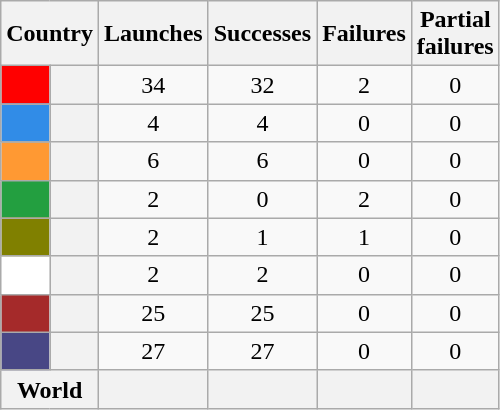<table class="wikitable sortable" style="text-align:center;">
<tr>
<th colspan=2>Country</th>
<th>Launches</th>
<th>Successes</th>
<th>Failures</th>
<th>Partial <br> failures</th>
</tr>
<tr>
<th style="background:#ff0000;"></th>
<th style="text-align:left;"></th>
<td>34</td>
<td>32</td>
<td>2</td>
<td>0</td>
</tr>
<tr>
<th style="background:#318ce7;"></th>
<th style="text-align:left;"></th>
<td>4</td>
<td>4</td>
<td>0</td>
<td>0</td>
</tr>
<tr>
<th style="background:#ff9933;"></th>
<th style="text-align:left;"></th>
<td>6</td>
<td>6</td>
<td>0</td>
<td>0</td>
</tr>
<tr>
<th style="background:#239f40;"></th>
<th style="text-align:left;"></th>
<td>2</td>
<td>0</td>
<td>2</td>
<td>0</td>
</tr>
<tr>
<th style="background:#808000;"></th>
<th style="text-align:left;"></th>
<td>2</td>
<td>1</td>
<td>1</td>
<td>0</td>
</tr>
<tr>
<th style="background:#ffffff;"></th>
<th style="text-align:left;"></th>
<td>2</td>
<td>2</td>
<td>0</td>
<td>0</td>
</tr>
<tr>
<th style="background:#a52a2a;"></th>
<th style="text-align:left;"></th>
<td>25</td>
<td>25</td>
<td>0</td>
<td>0</td>
</tr>
<tr>
<th style="background:#484785;"></th>
<th style="text-align:left;"></th>
<td>27</td>
<td>27</td>
<td>0</td>
<td>0</td>
</tr>
<tr class="sortbottom">
<th colspan="2">World</th>
<th></th>
<th></th>
<th></th>
<th></th>
</tr>
</table>
